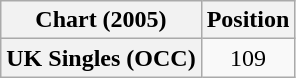<table class="wikitable plainrowheaders" style="text-align:center">
<tr>
<th>Chart (2005)</th>
<th>Position</th>
</tr>
<tr>
<th scope="row">UK Singles (OCC)</th>
<td>109</td>
</tr>
</table>
